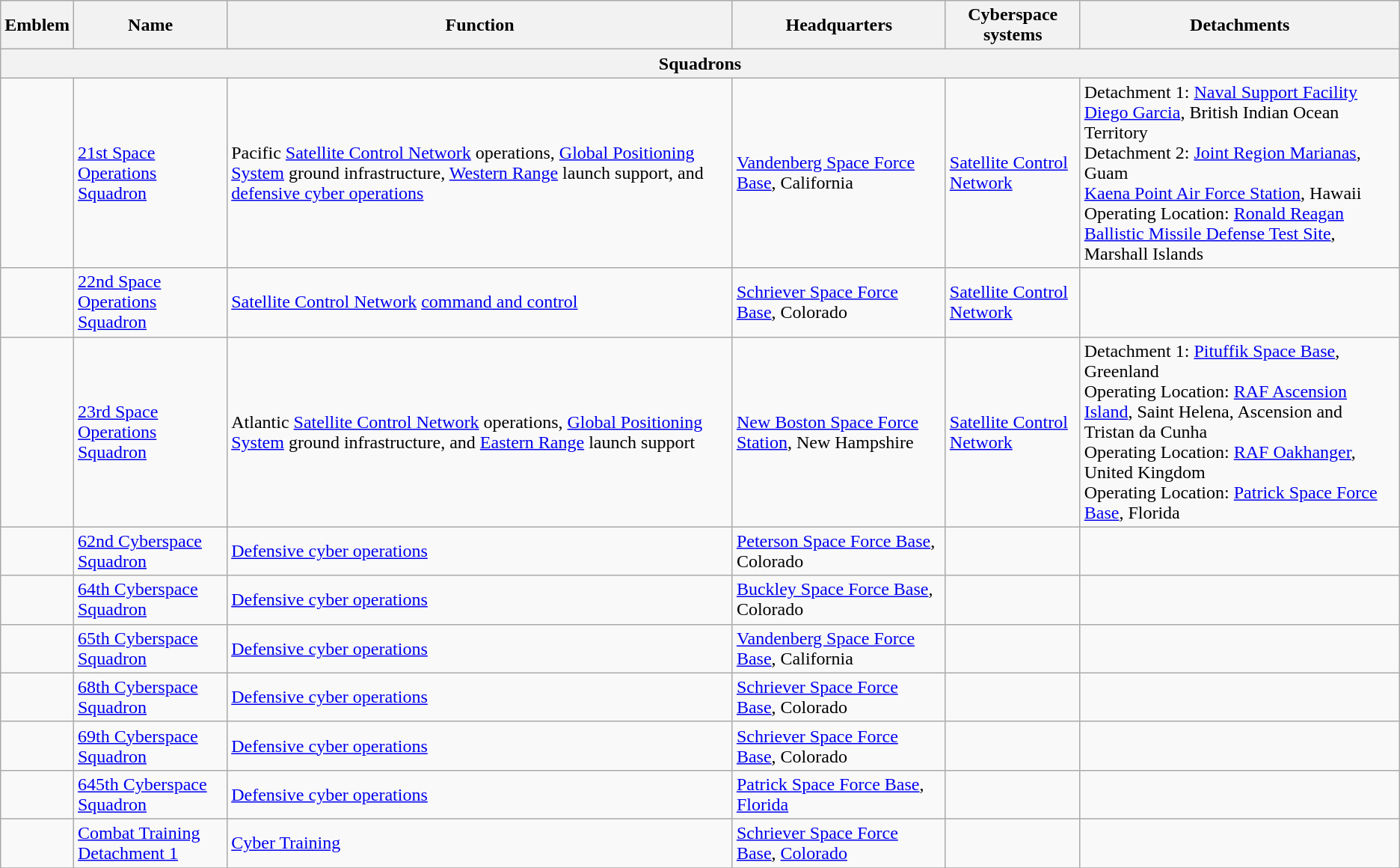<table class="wikitable">
<tr>
<th>Emblem</th>
<th>Name</th>
<th>Function</th>
<th>Headquarters</th>
<th>Cyberspace systems</th>
<th>Detachments</th>
</tr>
<tr>
<th colspan=6>Squadrons</th>
</tr>
<tr>
<td></td>
<td><a href='#'>21st Space Operations Squadron</a></td>
<td>Pacific <a href='#'>Satellite Control Network</a> operations, <a href='#'>Global Positioning System</a> ground infrastructure, <a href='#'>Western Range</a> launch support, and <a href='#'>defensive cyber operations</a></td>
<td><a href='#'>Vandenberg Space Force Base</a>, California</td>
<td><a href='#'>Satellite Control Network</a></td>
<td>Detachment 1: <a href='#'>Naval Support Facility Diego Garcia</a>, British Indian Ocean Territory<br>Detachment 2: <a href='#'>Joint Region Marianas</a>, Guam<br><a href='#'>Kaena Point Air Force Station</a>, Hawaii<br>Operating Location: <a href='#'>Ronald Reagan Ballistic Missile Defense Test Site</a>, Marshall Islands</td>
</tr>
<tr>
<td></td>
<td><a href='#'>22nd Space Operations Squadron</a></td>
<td><a href='#'>Satellite Control Network</a> <a href='#'>command and control</a></td>
<td><a href='#'>Schriever Space Force Base</a>, Colorado</td>
<td><a href='#'>Satellite Control Network</a></td>
<td></td>
</tr>
<tr>
<td></td>
<td><a href='#'>23rd Space Operations Squadron</a></td>
<td>Atlantic <a href='#'>Satellite Control Network</a> operations, <a href='#'>Global Positioning System</a> ground infrastructure, and <a href='#'>Eastern Range</a> launch support</td>
<td><a href='#'>New Boston Space Force Station</a>, New Hampshire</td>
<td><a href='#'>Satellite Control Network</a></td>
<td>Detachment 1: <a href='#'>Pituffik Space Base</a>, Greenland<br>Operating Location: <a href='#'>RAF Ascension Island</a>, Saint Helena, Ascension and Tristan da Cunha<br>Operating Location: <a href='#'>RAF Oakhanger</a>, United Kingdom<br>Operating Location: <a href='#'>Patrick Space Force Base</a>, Florida</td>
</tr>
<tr>
<td></td>
<td><a href='#'>62nd Cyberspace Squadron</a></td>
<td><a href='#'>Defensive cyber operations</a></td>
<td><a href='#'>Peterson Space Force Base</a>, Colorado</td>
<td></td>
<td></td>
</tr>
<tr>
<td></td>
<td><a href='#'>64th Cyberspace Squadron</a></td>
<td><a href='#'>Defensive cyber operations</a></td>
<td><a href='#'>Buckley Space Force Base</a>, Colorado</td>
<td></td>
<td></td>
</tr>
<tr>
<td></td>
<td><a href='#'>65th Cyberspace Squadron</a></td>
<td><a href='#'>Defensive cyber operations</a></td>
<td><a href='#'>Vandenberg Space Force Base</a>, California</td>
<td></td>
<td></td>
</tr>
<tr>
<td></td>
<td><a href='#'>68th Cyberspace Squadron</a></td>
<td><a href='#'>Defensive cyber operations</a></td>
<td><a href='#'>Schriever Space Force Base</a>, Colorado</td>
<td></td>
<td></td>
</tr>
<tr>
<td></td>
<td><a href='#'>69th Cyberspace Squadron</a></td>
<td><a href='#'>Defensive cyber operations</a></td>
<td><a href='#'>Schriever Space Force Base</a>, Colorado</td>
<td></td>
<td></td>
</tr>
<tr>
<td></td>
<td><a href='#'>645th Cyberspace Squadron</a></td>
<td><a href='#'>Defensive cyber operations</a></td>
<td><a href='#'>Patrick Space Force Base</a>, <a href='#'>Florida</a></td>
<td></td>
<td></td>
</tr>
<tr>
<td></td>
<td><a href='#'>Combat Training Detachment 1</a></td>
<td><a href='#'>Cyber Training</a></td>
<td><a href='#'>Schriever Space Force Base</a>, <a href='#'>Colorado</a></td>
<td></td>
<td></td>
</tr>
<tr>
</tr>
</table>
